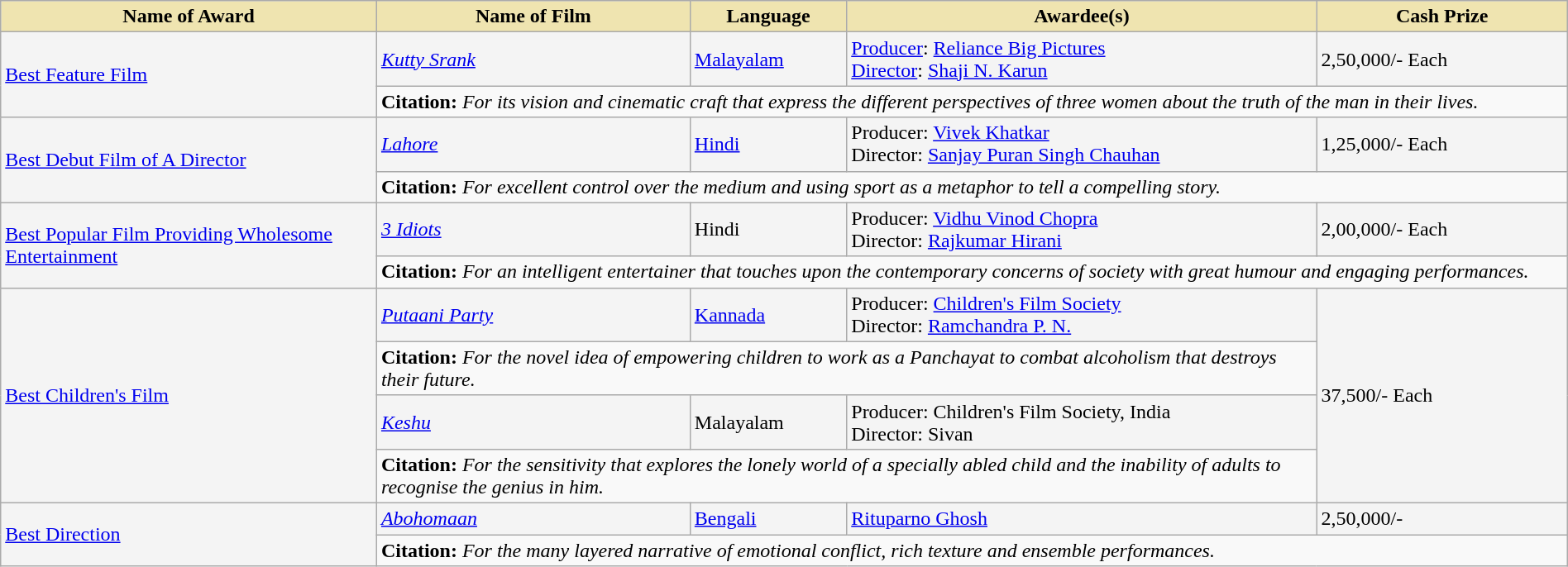<table class="wikitable" style="width:100%;">
<tr>
<th style="background-color:#EFE4B0;width:24%;">Name of Award</th>
<th style="background-color:#EFE4B0;width:20%;">Name of Film</th>
<th style="background-color:#EFE4B0;width:10%;">Language</th>
<th style="background-color:#EFE4B0;width:30%;">Awardee(s)</th>
<th style="background-color:#EFE4B0;width:16%;">Cash Prize</th>
</tr>
<tr style="background-color:#F4F4F4">
<td rowspan="2"><a href='#'>Best Feature Film</a></td>
<td><em><a href='#'>Kutty Srank</a></em></td>
<td><a href='#'>Malayalam</a></td>
<td><a href='#'>Producer</a>: <a href='#'>Reliance Big Pictures</a><br><a href='#'>Director</a>: <a href='#'>Shaji N. Karun</a></td>
<td> 2,50,000/- Each</td>
</tr>
<tr style="background-color:#F9F9F9">
<td colspan="4"><strong>Citation:</strong> <em>For its vision and cinematic craft that express the different perspectives of three women about the truth of the man in their lives.</em></td>
</tr>
<tr style="background-color:#F4F4F4">
<td rowspan="2"><a href='#'>Best Debut Film of A Director</a></td>
<td><em><a href='#'>Lahore</a></em></td>
<td><a href='#'>Hindi</a></td>
<td>Producer: <a href='#'>Vivek Khatkar</a><br>Director: <a href='#'>Sanjay Puran Singh Chauhan</a></td>
<td> 1,25,000/- Each</td>
</tr>
<tr style="background-color:#F9F9F9">
<td colspan="4"><strong>Citation:</strong> <em>For excellent control over the medium and using sport as a metaphor to tell a compelling story.</em></td>
</tr>
<tr style="background-color:#F4F4F4">
<td rowspan="2"><a href='#'>Best Popular Film Providing Wholesome Entertainment</a></td>
<td><em><a href='#'>3 Idiots</a></em></td>
<td>Hindi</td>
<td>Producer: <a href='#'>Vidhu Vinod Chopra</a><br>Director: <a href='#'>Rajkumar Hirani</a></td>
<td> 2,00,000/- Each</td>
</tr>
<tr style="background-color:#F9F9F9">
<td colspan="4"><strong>Citation:</strong> <em>For an intelligent entertainer that touches upon the contemporary concerns of society with great humour and engaging performances.</em></td>
</tr>
<tr style="background-color:#F4F4F4">
<td rowspan="4"><a href='#'>Best Children's Film</a></td>
<td><em><a href='#'>Putaani Party</a></em></td>
<td><a href='#'>Kannada</a></td>
<td>Producer: <a href='#'>Children's Film Society</a><br>Director: <a href='#'>Ramchandra P. N.</a></td>
<td rowspan="4"> 37,500/- Each</td>
</tr>
<tr style="background-color:#F9F9F9">
<td colspan="3"><strong>Citation:</strong> <em>For the novel idea of empowering children to work as a Panchayat to combat alcoholism that destroys their future.</em></td>
</tr>
<tr style="background-color:#F4F4F4">
<td><em><a href='#'>Keshu</a></em></td>
<td>Malayalam</td>
<td>Producer: Children's Film Society, India<br>Director: Sivan</td>
</tr>
<tr style="background-color:#F9F9F9">
<td colspan="3"><strong>Citation:</strong> <em>For the sensitivity that explores the lonely world of a specially abled child and the inability of adults to recognise the genius in him.</em></td>
</tr>
<tr style="background-color:#F4F4F4">
<td rowspan="2"><a href='#'>Best Direction</a></td>
<td><em><a href='#'>Abohomaan</a></em></td>
<td><a href='#'>Bengali</a></td>
<td><a href='#'>Rituparno Ghosh</a></td>
<td> 2,50,000/-</td>
</tr>
<tr style="background-color:#F9F9F9">
<td colspan="4"><strong>Citation:</strong> <em>For the many layered narrative of emotional conflict, rich texture and ensemble performances.</em></td>
</tr>
</table>
